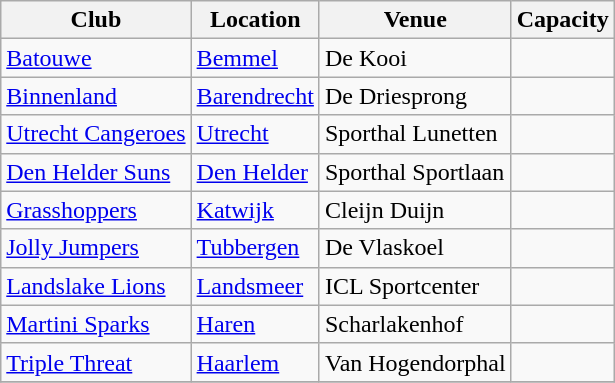<table class="wikitable sortable">
<tr>
<th>Club</th>
<th>Location</th>
<th>Venue</th>
<th>Capacity</th>
</tr>
<tr>
<td><a href='#'>Batouwe</a></td>
<td><a href='#'>Bemmel</a></td>
<td>De Kooi</td>
<td></td>
</tr>
<tr>
<td><a href='#'>Binnenland</a></td>
<td><a href='#'>Barendrecht</a></td>
<td>De Driesprong</td>
<td></td>
</tr>
<tr>
<td><a href='#'>Utrecht Cangeroes</a></td>
<td><a href='#'>Utrecht</a></td>
<td>Sporthal Lunetten</td>
<td></td>
</tr>
<tr>
<td><a href='#'>Den Helder Suns</a></td>
<td><a href='#'>Den Helder</a></td>
<td>Sporthal Sportlaan</td>
<td></td>
</tr>
<tr>
<td><a href='#'>Grasshoppers</a></td>
<td><a href='#'>Katwijk</a></td>
<td>Cleijn Duijn</td>
<td></td>
</tr>
<tr>
<td><a href='#'>Jolly Jumpers</a></td>
<td><a href='#'>Tubbergen</a></td>
<td>De Vlaskoel</td>
<td></td>
</tr>
<tr>
<td><a href='#'>Landslake Lions</a></td>
<td><a href='#'>Landsmeer</a></td>
<td>ICL Sportcenter</td>
<td></td>
</tr>
<tr>
<td><a href='#'>Martini Sparks</a></td>
<td><a href='#'>Haren</a></td>
<td>Scharlakenhof</td>
<td></td>
</tr>
<tr>
<td><a href='#'>Triple Threat</a></td>
<td><a href='#'>Haarlem</a></td>
<td>Van Hogendorphal</td>
<td></td>
</tr>
<tr>
</tr>
</table>
